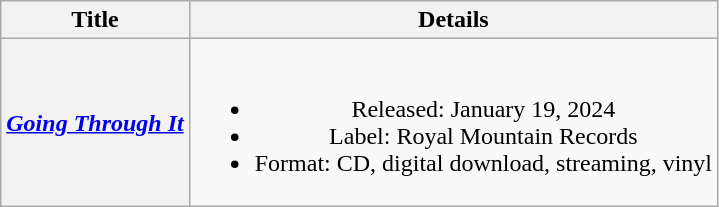<table class="wikitable plainrowheaders" style="text-align:center">
<tr>
<th scope="col">Title</th>
<th scope="col">Details</th>
</tr>
<tr>
<th scope="row"><em><a href='#'>Going Through It</a></em></th>
<td><br><ul><li>Released: January 19, 2024</li><li>Label: Royal Mountain Records</li><li>Format: CD, digital download, streaming, vinyl</li></ul></td>
</tr>
</table>
